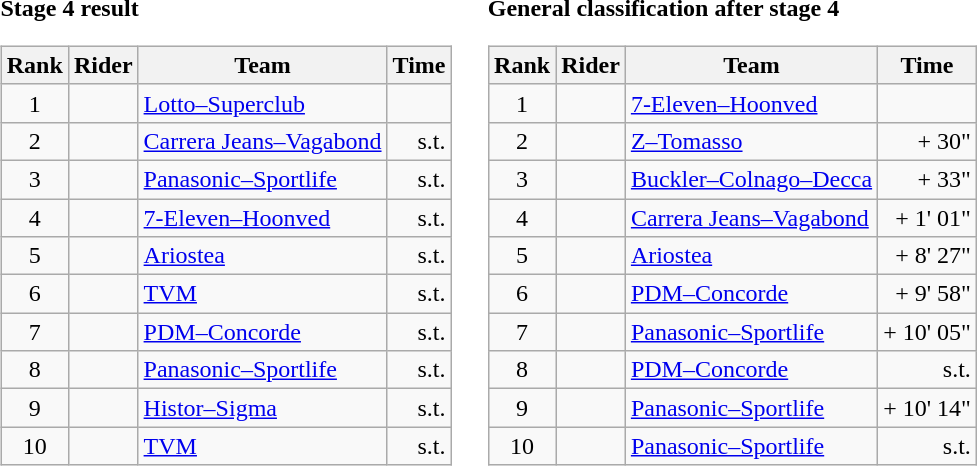<table>
<tr>
<td><strong>Stage 4 result</strong><br><table class="wikitable">
<tr>
<th scope="col">Rank</th>
<th scope="col">Rider</th>
<th scope="col">Team</th>
<th scope="col">Time</th>
</tr>
<tr>
<td style="text-align:center;">1</td>
<td></td>
<td><a href='#'>Lotto–Superclub</a></td>
<td style="text-align:right;"></td>
</tr>
<tr>
<td style="text-align:center;">2</td>
<td></td>
<td><a href='#'>Carrera Jeans–Vagabond</a></td>
<td style="text-align:right;">s.t.</td>
</tr>
<tr>
<td style="text-align:center;">3</td>
<td></td>
<td><a href='#'>Panasonic–Sportlife</a></td>
<td style="text-align:right;">s.t.</td>
</tr>
<tr>
<td style="text-align:center;">4</td>
<td></td>
<td><a href='#'>7-Eleven–Hoonved</a></td>
<td style="text-align:right;">s.t.</td>
</tr>
<tr>
<td style="text-align:center;">5</td>
<td></td>
<td><a href='#'>Ariostea</a></td>
<td style="text-align:right;">s.t.</td>
</tr>
<tr>
<td style="text-align:center;">6</td>
<td></td>
<td><a href='#'>TVM</a></td>
<td style="text-align:right;">s.t.</td>
</tr>
<tr>
<td style="text-align:center;">7</td>
<td></td>
<td><a href='#'>PDM–Concorde</a></td>
<td style="text-align:right;">s.t.</td>
</tr>
<tr>
<td style="text-align:center;">8</td>
<td></td>
<td><a href='#'>Panasonic–Sportlife</a></td>
<td style="text-align:right;">s.t.</td>
</tr>
<tr>
<td style="text-align:center;">9</td>
<td></td>
<td><a href='#'>Histor–Sigma</a></td>
<td style="text-align:right;">s.t.</td>
</tr>
<tr>
<td style="text-align:center;">10</td>
<td></td>
<td><a href='#'>TVM</a></td>
<td style="text-align:right;">s.t.</td>
</tr>
</table>
</td>
<td></td>
<td><strong>General classification after stage 4</strong><br><table class="wikitable">
<tr>
<th scope="col">Rank</th>
<th scope="col">Rider</th>
<th scope="col">Team</th>
<th scope="col">Time</th>
</tr>
<tr>
<td style="text-align:center;">1</td>
<td> </td>
<td><a href='#'>7-Eleven–Hoonved</a></td>
<td style="text-align:right;"></td>
</tr>
<tr>
<td style="text-align:center;">2</td>
<td></td>
<td><a href='#'>Z–Tomasso</a></td>
<td style="text-align:right;">+ 30"</td>
</tr>
<tr>
<td style="text-align:center;">3</td>
<td></td>
<td><a href='#'>Buckler–Colnago–Decca</a></td>
<td style="text-align:right;">+ 33"</td>
</tr>
<tr>
<td style="text-align:center;">4</td>
<td></td>
<td><a href='#'>Carrera Jeans–Vagabond</a></td>
<td style="text-align:right;">+ 1' 01"</td>
</tr>
<tr>
<td style="text-align:center;">5</td>
<td></td>
<td><a href='#'>Ariostea</a></td>
<td style="text-align:right;">+ 8' 27"</td>
</tr>
<tr>
<td style="text-align:center;">6</td>
<td></td>
<td><a href='#'>PDM–Concorde</a></td>
<td style="text-align:right;">+ 9' 58"</td>
</tr>
<tr>
<td style="text-align:center;">7</td>
<td></td>
<td><a href='#'>Panasonic–Sportlife</a></td>
<td style="text-align:right;">+ 10' 05"</td>
</tr>
<tr>
<td style="text-align:center;">8</td>
<td></td>
<td><a href='#'>PDM–Concorde</a></td>
<td style="text-align:right;">s.t.</td>
</tr>
<tr>
<td style="text-align:center;">9</td>
<td></td>
<td><a href='#'>Panasonic–Sportlife</a></td>
<td style="text-align:right;">+ 10' 14"</td>
</tr>
<tr>
<td style="text-align:center;">10</td>
<td></td>
<td><a href='#'>Panasonic–Sportlife</a></td>
<td style="text-align:right;">s.t.</td>
</tr>
</table>
</td>
</tr>
</table>
